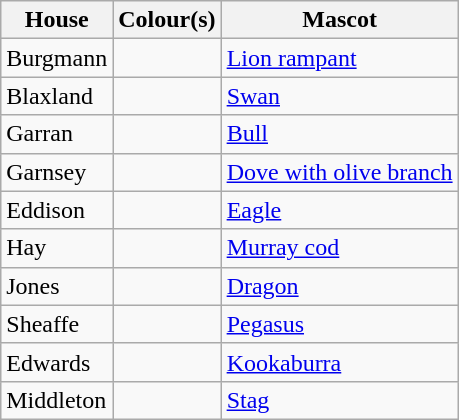<table class="wikitable">
<tr>
<th>House</th>
<th>Colour(s)</th>
<th>Mascot</th>
</tr>
<tr>
<td>Burgmann</td>
<td> </td>
<td><a href='#'>Lion rampant</a></td>
</tr>
<tr>
<td>Blaxland</td>
<td></td>
<td><a href='#'>Swan</a></td>
</tr>
<tr>
<td>Garran</td>
<td> </td>
<td><a href='#'>Bull</a></td>
</tr>
<tr>
<td>Garnsey</td>
<td></td>
<td><a href='#'>Dove with olive branch</a></td>
</tr>
<tr>
<td>Eddison</td>
<td> </td>
<td><a href='#'>Eagle</a></td>
</tr>
<tr>
<td>Hay</td>
<td> </td>
<td><a href='#'>Murray cod</a></td>
</tr>
<tr>
<td>Jones</td>
<td></td>
<td><a href='#'>Dragon</a></td>
</tr>
<tr>
<td>Sheaffe</td>
<td> </td>
<td><a href='#'>Pegasus</a></td>
</tr>
<tr>
<td>Edwards</td>
<td></td>
<td><a href='#'>Kookaburra</a></td>
</tr>
<tr>
<td>Middleton</td>
<td></td>
<td><a href='#'>Stag</a></td>
</tr>
</table>
